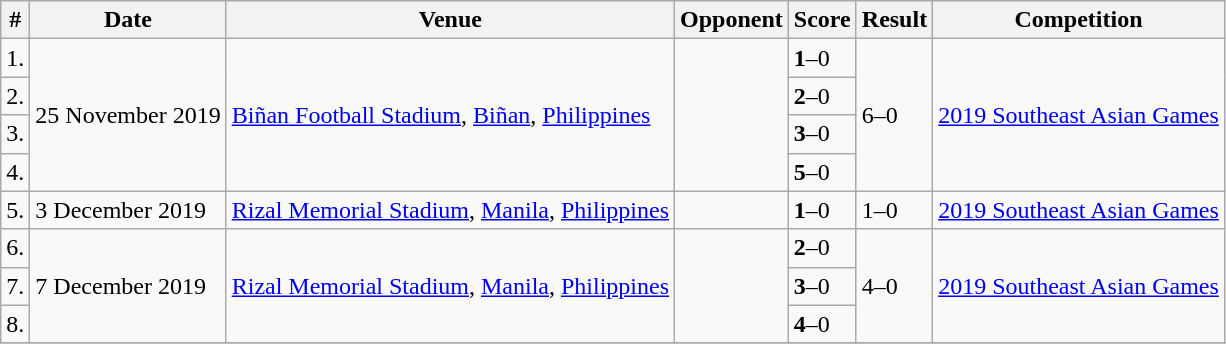<table class="wikitable">
<tr>
<th>#</th>
<th>Date</th>
<th>Venue</th>
<th>Opponent</th>
<th>Score</th>
<th>Result</th>
<th>Competition</th>
</tr>
<tr>
<td>1.</td>
<td rowspan="4">25 November 2019</td>
<td rowspan="4"><a href='#'>Biñan Football Stadium</a>, <a href='#'>Biñan</a>, <a href='#'>Philippines</a></td>
<td rowspan="4"></td>
<td><strong>1</strong>–0</td>
<td rowspan="4">6–0</td>
<td rowspan="4"><a href='#'>2019 Southeast Asian Games</a></td>
</tr>
<tr>
<td>2.</td>
<td><strong>2</strong>–0</td>
</tr>
<tr>
<td>3.</td>
<td><strong>3</strong>–0</td>
</tr>
<tr>
<td>4.</td>
<td><strong>5</strong>–0</td>
</tr>
<tr>
<td>5.</td>
<td>3 December 2019</td>
<td><a href='#'>Rizal Memorial Stadium</a>, <a href='#'>Manila</a>, <a href='#'>Philippines</a></td>
<td></td>
<td><strong>1</strong>–0</td>
<td>1–0</td>
<td><a href='#'>2019 Southeast Asian Games</a></td>
</tr>
<tr>
<td>6.</td>
<td rowspan="3">7 December 2019</td>
<td rowspan="3"><a href='#'>Rizal Memorial Stadium</a>, <a href='#'>Manila</a>, <a href='#'>Philippines</a></td>
<td rowspan="3"></td>
<td><strong>2</strong>–0</td>
<td rowspan="3">4–0</td>
<td rowspan="3"><a href='#'>2019 Southeast Asian Games</a></td>
</tr>
<tr>
<td>7.</td>
<td><strong>3</strong>–0</td>
</tr>
<tr>
<td>8.</td>
<td><strong>4</strong>–0</td>
</tr>
<tr>
</tr>
</table>
